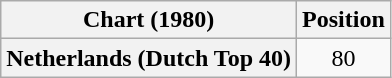<table class="wikitable plainrowheaders">
<tr>
<th>Chart (1980)</th>
<th>Position</th>
</tr>
<tr>
<th scope="row">Netherlands (Dutch Top 40)</th>
<td align="center">80</td>
</tr>
</table>
